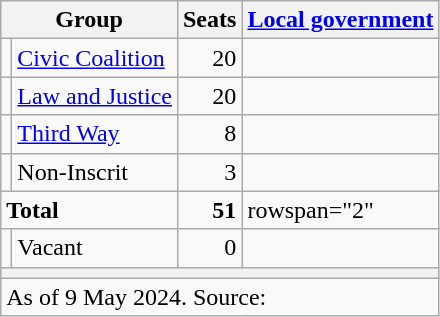<table class="wikitable">
<tr>
<th colspan="2">Group</th>
<th>Seats</th>
<th><a href='#'>Local government</a></th>
</tr>
<tr>
<td></td>
<td><a href='#'>Civic Coalition</a></td>
<td style="text-align: right;">20</td>
<td></td>
</tr>
<tr>
<td></td>
<td><a href='#'>Law and Justice</a></td>
<td style="text-align: right;">20</td>
<td></td>
</tr>
<tr>
<td></td>
<td><a href='#'>Third Way</a></td>
<td style="text-align: right;">8</td>
<td></td>
</tr>
<tr>
<td></td>
<td>Non-Inscrit</td>
<td style="text-align: right;">3</td>
<td></td>
</tr>
<tr>
<td colspan="2"><strong>Total</strong></td>
<td style="text-align: right;"><strong>51</strong></td>
<td>rowspan="2" </td>
</tr>
<tr>
<td></td>
<td>Vacant</td>
<td style="text-align: right;">0</td>
</tr>
<tr>
<th colspan="4"></th>
</tr>
<tr>
<td colspan="4">As of 9 May 2024. Source:</td>
</tr>
</table>
